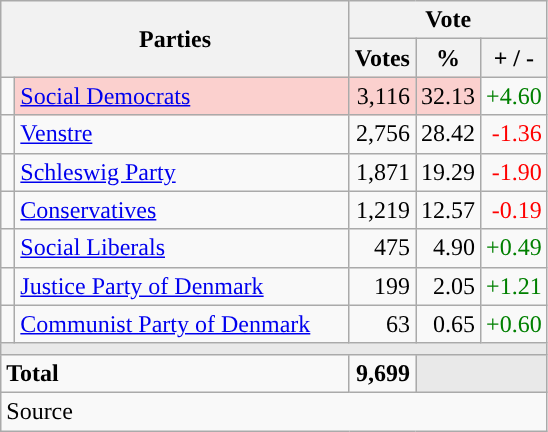<table class="wikitable" style="text-align:right;">
<tr>
<th style="text-align:centre;" rowspan="2" colspan="2" width="225">Parties</th>
<th colspan="3">Vote</th>
</tr>
<tr>
<th width="15">Votes</th>
<th width="15">%</th>
<th width="15">+ / -</th>
</tr>
<tr>
<td width="2" style="color:inherit;background:"></td>
<td bgcolor=#fbd0ce  align="left"><a href='#'>Social Democrats</a></td>
<td bgcolor=#fbd0ce>3,116</td>
<td bgcolor=#fbd0ce>32.13</td>
<td style=color:green;>+4.60</td>
</tr>
<tr>
<td width="2" style="color:inherit;background:"></td>
<td align="left"><a href='#'>Venstre</a></td>
<td>2,756</td>
<td>28.42</td>
<td style=color:red;>-1.36</td>
</tr>
<tr>
<td width="2" style="color:inherit;background:"></td>
<td align="left"><a href='#'>Schleswig Party</a></td>
<td>1,871</td>
<td>19.29</td>
<td style=color:red;>-1.90</td>
</tr>
<tr>
<td width="2" style="color:inherit;background:"></td>
<td align="left"><a href='#'>Conservatives</a></td>
<td>1,219</td>
<td>12.57</td>
<td style=color:red;>-0.19</td>
</tr>
<tr>
<td width="2" style="color:inherit;background:"></td>
<td align="left"><a href='#'>Social Liberals</a></td>
<td>475</td>
<td>4.90</td>
<td style=color:green;>+0.49</td>
</tr>
<tr>
<td width="2" style="color:inherit;background:"></td>
<td align="left"><a href='#'>Justice Party of Denmark</a></td>
<td>199</td>
<td>2.05</td>
<td style=color:green;>+1.21</td>
</tr>
<tr>
<td width="2" style="color:inherit;background:"></td>
<td align="left"><a href='#'>Communist Party of Denmark</a></td>
<td>63</td>
<td>0.65</td>
<td style=color:green;>+0.60</td>
</tr>
<tr>
<td colspan="7" bgcolor="#E9E9E9"></td>
</tr>
<tr>
<td align="left" colspan="2"><strong>Total</strong></td>
<td><strong>9,699</strong></td>
<td bgcolor="#E9E9E9" colspan="2"></td>
</tr>
<tr>
<td align="left" colspan="6">Source</td>
</tr>
</table>
